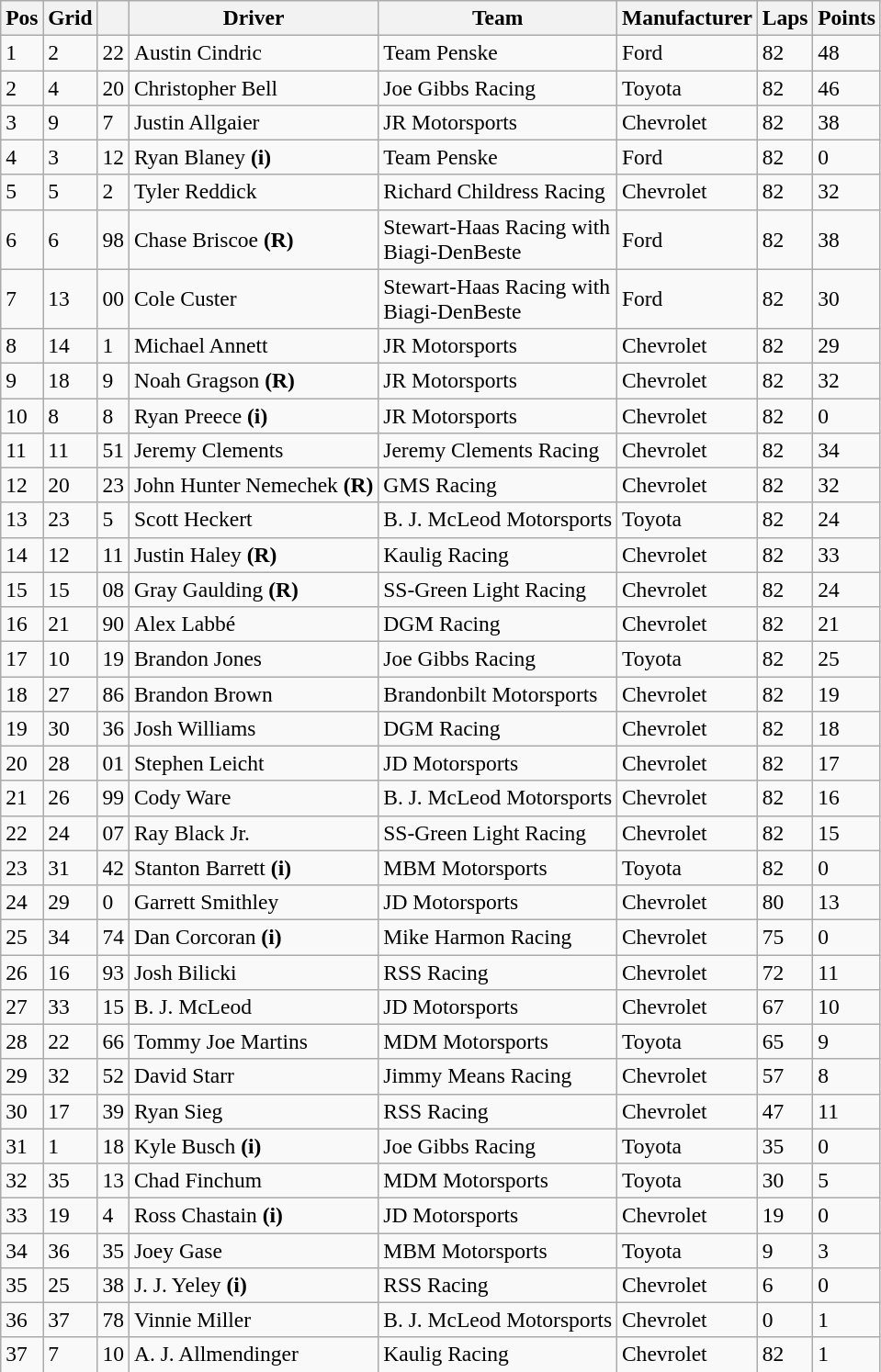<table class="wikitable" style="font-size:98%">
<tr>
<th>Pos</th>
<th>Grid</th>
<th></th>
<th>Driver</th>
<th>Team</th>
<th>Manufacturer</th>
<th>Laps</th>
<th>Points</th>
</tr>
<tr>
<td>1</td>
<td>2</td>
<td>22</td>
<td>Austin Cindric</td>
<td>Team Penske</td>
<td>Ford</td>
<td>82</td>
<td>48</td>
</tr>
<tr>
<td>2</td>
<td>4</td>
<td>20</td>
<td>Christopher Bell</td>
<td>Joe Gibbs Racing</td>
<td>Toyota</td>
<td>82</td>
<td>46</td>
</tr>
<tr>
<td>3</td>
<td>9</td>
<td>7</td>
<td>Justin Allgaier</td>
<td>JR Motorsports</td>
<td>Chevrolet</td>
<td>82</td>
<td>38</td>
</tr>
<tr>
<td>4</td>
<td>3</td>
<td>12</td>
<td>Ryan Blaney <strong>(i)</strong></td>
<td>Team Penske</td>
<td>Ford</td>
<td>82</td>
<td>0</td>
</tr>
<tr>
<td>5</td>
<td>5</td>
<td>2</td>
<td>Tyler Reddick</td>
<td>Richard Childress Racing</td>
<td>Chevrolet</td>
<td>82</td>
<td>32</td>
</tr>
<tr>
<td>6</td>
<td>6</td>
<td>98</td>
<td>Chase Briscoe <strong>(R)</strong></td>
<td>Stewart-Haas Racing with<br>Biagi-DenBeste</td>
<td>Ford</td>
<td>82</td>
<td>38</td>
</tr>
<tr>
<td>7</td>
<td>13</td>
<td>00</td>
<td>Cole Custer</td>
<td>Stewart-Haas Racing with<br>Biagi-DenBeste</td>
<td>Ford</td>
<td>82</td>
<td>30</td>
</tr>
<tr>
<td>8</td>
<td>14</td>
<td>1</td>
<td>Michael Annett</td>
<td>JR Motorsports</td>
<td>Chevrolet</td>
<td>82</td>
<td>29</td>
</tr>
<tr>
<td>9</td>
<td>18</td>
<td>9</td>
<td>Noah Gragson <strong>(R)</strong></td>
<td>JR Motorsports</td>
<td>Chevrolet</td>
<td>82</td>
<td>32</td>
</tr>
<tr>
<td>10</td>
<td>8</td>
<td>8</td>
<td>Ryan Preece <strong>(i)</strong></td>
<td>JR Motorsports</td>
<td>Chevrolet</td>
<td>82</td>
<td>0</td>
</tr>
<tr>
<td>11</td>
<td>11</td>
<td>51</td>
<td>Jeremy Clements</td>
<td>Jeremy Clements Racing</td>
<td>Chevrolet</td>
<td>82</td>
<td>34</td>
</tr>
<tr>
<td>12</td>
<td>20</td>
<td>23</td>
<td>John Hunter Nemechek <strong>(R)</strong></td>
<td>GMS Racing</td>
<td>Chevrolet</td>
<td>82</td>
<td>32</td>
</tr>
<tr>
<td>13</td>
<td>23</td>
<td>5</td>
<td>Scott Heckert</td>
<td>B. J. McLeod Motorsports</td>
<td>Toyota</td>
<td>82</td>
<td>24</td>
</tr>
<tr>
<td>14</td>
<td>12</td>
<td>11</td>
<td>Justin Haley <strong>(R)</strong></td>
<td>Kaulig Racing</td>
<td>Chevrolet</td>
<td>82</td>
<td>33</td>
</tr>
<tr>
<td>15</td>
<td>15</td>
<td>08</td>
<td>Gray Gaulding <strong>(R)</strong></td>
<td>SS-Green Light Racing</td>
<td>Chevrolet</td>
<td>82</td>
<td>24</td>
</tr>
<tr>
<td>16</td>
<td>21</td>
<td>90</td>
<td>Alex Labbé</td>
<td>DGM Racing</td>
<td>Chevrolet</td>
<td>82</td>
<td>21</td>
</tr>
<tr>
<td>17</td>
<td>10</td>
<td>19</td>
<td>Brandon Jones</td>
<td>Joe Gibbs Racing</td>
<td>Toyota</td>
<td>82</td>
<td>25</td>
</tr>
<tr>
<td>18</td>
<td>27</td>
<td>86</td>
<td>Brandon Brown</td>
<td>Brandonbilt Motorsports</td>
<td>Chevrolet</td>
<td>82</td>
<td>19</td>
</tr>
<tr>
<td>19</td>
<td>30</td>
<td>36</td>
<td>Josh Williams</td>
<td>DGM Racing</td>
<td>Chevrolet</td>
<td>82</td>
<td>18</td>
</tr>
<tr>
<td>20</td>
<td>28</td>
<td>01</td>
<td>Stephen Leicht</td>
<td>JD Motorsports</td>
<td>Chevrolet</td>
<td>82</td>
<td>17</td>
</tr>
<tr>
<td>21</td>
<td>26</td>
<td>99</td>
<td>Cody Ware</td>
<td>B. J. McLeod Motorsports</td>
<td>Chevrolet</td>
<td>82</td>
<td>16</td>
</tr>
<tr>
<td>22</td>
<td>24</td>
<td>07</td>
<td>Ray Black Jr.</td>
<td>SS-Green Light Racing</td>
<td>Chevrolet</td>
<td>82</td>
<td>15</td>
</tr>
<tr>
<td>23</td>
<td>31</td>
<td>42</td>
<td>Stanton Barrett <strong>(i)</strong></td>
<td>MBM Motorsports</td>
<td>Toyota</td>
<td>82</td>
<td>0</td>
</tr>
<tr>
<td>24</td>
<td>29</td>
<td>0</td>
<td>Garrett Smithley</td>
<td>JD Motorsports</td>
<td>Chevrolet</td>
<td>80</td>
<td>13</td>
</tr>
<tr>
<td>25</td>
<td>34</td>
<td>74</td>
<td>Dan Corcoran <strong>(i)</strong></td>
<td>Mike Harmon Racing</td>
<td>Chevrolet</td>
<td>75</td>
<td>0</td>
</tr>
<tr>
<td>26</td>
<td>16</td>
<td>93</td>
<td>Josh Bilicki</td>
<td>RSS Racing</td>
<td>Chevrolet</td>
<td>72</td>
<td>11</td>
</tr>
<tr>
<td>27</td>
<td>33</td>
<td>15</td>
<td>B. J. McLeod</td>
<td>JD Motorsports</td>
<td>Chevrolet</td>
<td>67</td>
<td>10</td>
</tr>
<tr>
<td>28</td>
<td>22</td>
<td>66</td>
<td>Tommy Joe Martins</td>
<td>MDM Motorsports</td>
<td>Toyota</td>
<td>65</td>
<td>9</td>
</tr>
<tr>
<td>29</td>
<td>32</td>
<td>52</td>
<td>David Starr</td>
<td>Jimmy Means Racing</td>
<td>Chevrolet</td>
<td>57</td>
<td>8</td>
</tr>
<tr>
<td>30</td>
<td>17</td>
<td>39</td>
<td>Ryan Sieg</td>
<td>RSS Racing</td>
<td>Chevrolet</td>
<td>47</td>
<td>11</td>
</tr>
<tr>
<td>31</td>
<td>1</td>
<td>18</td>
<td>Kyle Busch <strong>(i)</strong></td>
<td>Joe Gibbs Racing</td>
<td>Toyota</td>
<td>35</td>
<td>0</td>
</tr>
<tr>
<td>32</td>
<td>35</td>
<td>13</td>
<td>Chad Finchum</td>
<td>MDM Motorsports</td>
<td>Toyota</td>
<td>30</td>
<td>5</td>
</tr>
<tr>
<td>33</td>
<td>19</td>
<td>4</td>
<td>Ross Chastain <strong>(i)</strong></td>
<td>JD Motorsports</td>
<td>Chevrolet</td>
<td>19</td>
<td>0</td>
</tr>
<tr>
<td>34</td>
<td>36</td>
<td>35</td>
<td>Joey Gase</td>
<td>MBM Motorsports</td>
<td>Toyota</td>
<td>9</td>
<td>3</td>
</tr>
<tr>
<td>35</td>
<td>25</td>
<td>38</td>
<td>J. J. Yeley <strong>(i)</strong></td>
<td>RSS Racing</td>
<td>Chevrolet</td>
<td>6</td>
<td>0</td>
</tr>
<tr>
<td>36</td>
<td>37</td>
<td>78</td>
<td>Vinnie Miller</td>
<td>B. J. McLeod Motorsports</td>
<td>Chevrolet</td>
<td>0</td>
<td>1</td>
</tr>
<tr>
<td>37</td>
<td>7</td>
<td>10</td>
<td>A. J. Allmendinger</td>
<td>Kaulig Racing</td>
<td>Chevrolet</td>
<td>82</td>
<td>1</td>
</tr>
<tr>
</tr>
</table>
